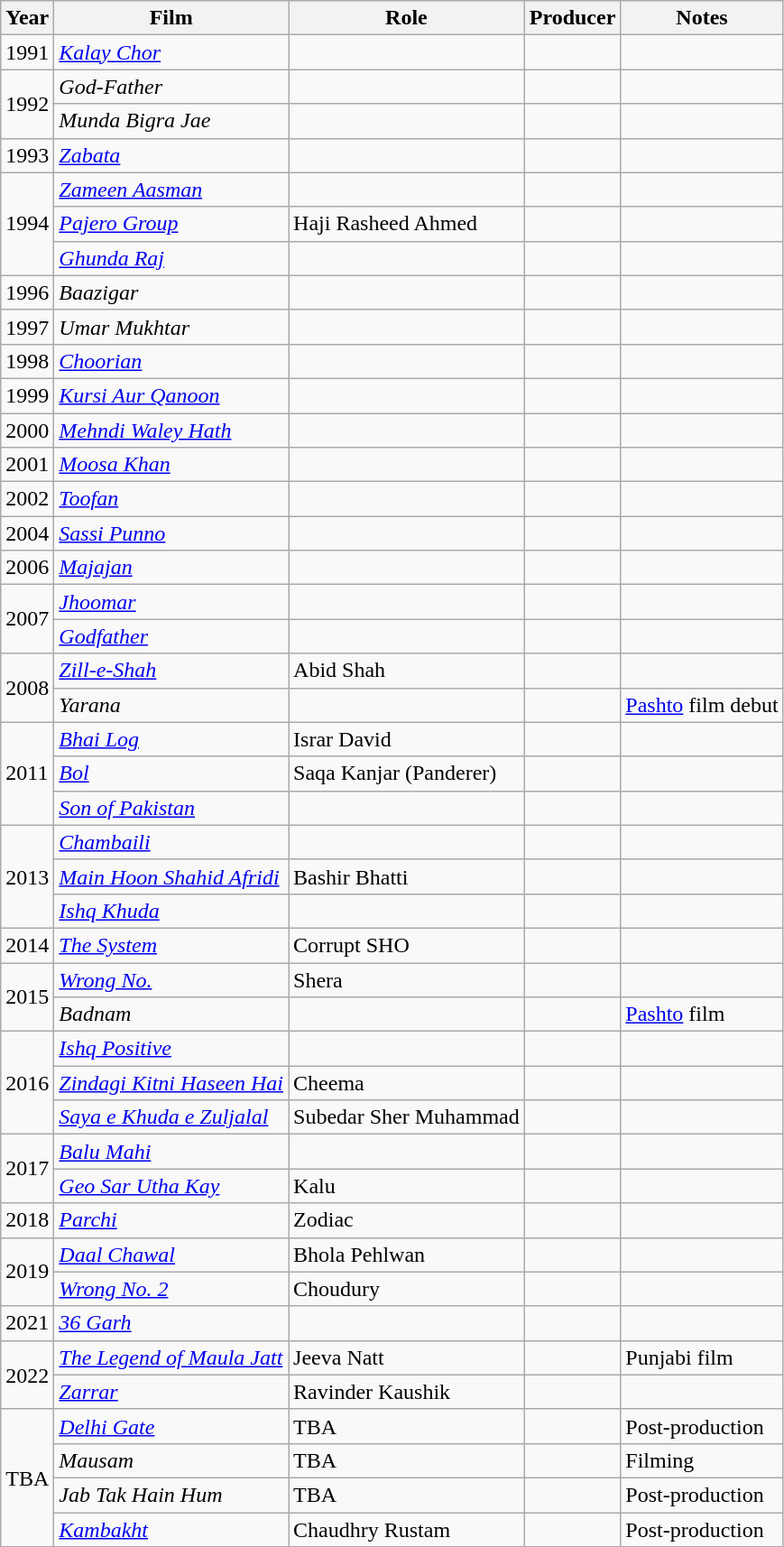<table class="wikitable sortable">
<tr style="text-align:center;">
<th>Year</th>
<th>Film</th>
<th>Role</th>
<th>Producer</th>
<th>Notes</th>
</tr>
<tr>
<td>1991</td>
<td><em><a href='#'>Kalay Chor</a></em></td>
<td></td>
<td></td>
<td></td>
</tr>
<tr>
<td rowspan="2">1992</td>
<td><em>God-Father</em></td>
<td></td>
<td></td>
<td></td>
</tr>
<tr>
<td><em>Munda Bigra Jae</em></td>
<td></td>
<td></td>
<td></td>
</tr>
<tr>
<td>1993</td>
<td><em><a href='#'>Zabata</a></em></td>
<td></td>
<td></td>
<td></td>
</tr>
<tr>
<td rowspan="3">1994</td>
<td><em><a href='#'>Zameen Aasman</a></em></td>
<td></td>
<td></td>
<td></td>
</tr>
<tr>
<td><em><a href='#'>Pajero Group</a></em></td>
<td>Haji Rasheed Ahmed</td>
<td></td>
<td></td>
</tr>
<tr>
<td><em><a href='#'>Ghunda Raj</a></em></td>
<td></td>
<td></td>
<td></td>
</tr>
<tr>
<td>1996</td>
<td><em>Baazigar</em></td>
<td></td>
<td></td>
<td></td>
</tr>
<tr>
<td>1997</td>
<td><em>Umar Mukhtar</em></td>
<td></td>
<td></td>
<td></td>
</tr>
<tr>
<td>1998</td>
<td><em><a href='#'>Choorian</a></em></td>
<td></td>
<td></td>
<td></td>
</tr>
<tr>
<td>1999</td>
<td><em><a href='#'>Kursi Aur Qanoon</a></em></td>
<td></td>
<td></td>
<td></td>
</tr>
<tr>
<td>2000</td>
<td><em><a href='#'>Mehndi Waley Hath</a></em></td>
<td></td>
<td></td>
<td></td>
</tr>
<tr>
<td>2001</td>
<td><em><a href='#'>Moosa Khan</a></em></td>
<td></td>
<td></td>
<td></td>
</tr>
<tr>
<td>2002</td>
<td><em><a href='#'>Toofan</a></em></td>
<td></td>
<td></td>
<td></td>
</tr>
<tr>
<td>2004</td>
<td><em><a href='#'>Sassi Punno</a></em></td>
<td></td>
<td></td>
<td></td>
</tr>
<tr>
<td>2006</td>
<td><em><a href='#'>Majajan</a></em></td>
<td></td>
<td></td>
<td></td>
</tr>
<tr>
<td rowspan="2">2007</td>
<td><em><a href='#'>Jhoomar</a></em></td>
<td></td>
<td></td>
<td></td>
</tr>
<tr>
<td><em><a href='#'>Godfather</a></em></td>
<td></td>
<td></td>
<td></td>
</tr>
<tr>
<td rowspan="2">2008</td>
<td><em><a href='#'>Zill-e-Shah</a></em></td>
<td>Abid Shah</td>
<td></td>
<td></td>
</tr>
<tr>
<td><em>Yarana</em></td>
<td></td>
<td></td>
<td><a href='#'>Pashto</a> film debut</td>
</tr>
<tr>
<td rowspan="3">2011</td>
<td><em><a href='#'>Bhai Log</a></em></td>
<td>Israr David</td>
<td></td>
<td></td>
</tr>
<tr>
<td><em><a href='#'>Bol</a></em></td>
<td>Saqa Kanjar (Panderer)</td>
<td></td>
<td></td>
</tr>
<tr>
<td><em><a href='#'>Son of Pakistan</a></em></td>
<td></td>
<td></td>
<td></td>
</tr>
<tr>
<td rowspan="3">2013</td>
<td><em><a href='#'>Chambaili</a></em></td>
<td></td>
<td></td>
<td></td>
</tr>
<tr>
<td><em><a href='#'>Main Hoon Shahid Afridi</a></em></td>
<td>Bashir Bhatti</td>
<td></td>
<td></td>
</tr>
<tr>
<td><em><a href='#'>Ishq Khuda</a></em></td>
<td></td>
<td></td>
<td></td>
</tr>
<tr>
<td>2014</td>
<td><em><a href='#'>The System</a></em></td>
<td>Corrupt SHO</td>
<td></td>
<td></td>
</tr>
<tr>
<td rowspan="2">2015</td>
<td><em><a href='#'>Wrong No.</a></em></td>
<td>Shera</td>
<td></td>
<td></td>
</tr>
<tr>
<td><em>Badnam</em></td>
<td></td>
<td></td>
<td><a href='#'>Pashto</a> film</td>
</tr>
<tr>
<td rowspan="3">2016</td>
<td><em><a href='#'>Ishq Positive</a></em></td>
<td></td>
<td></td>
<td></td>
</tr>
<tr>
<td><em><a href='#'>Zindagi Kitni Haseen Hai</a> </em></td>
<td>Cheema</td>
<td></td>
<td></td>
</tr>
<tr>
<td><em><a href='#'>Saya e Khuda e Zuljalal</a></em></td>
<td>Subedar Sher Muhammad</td>
<td></td>
<td></td>
</tr>
<tr>
<td rowspan="2">2017</td>
<td><em><a href='#'>Balu Mahi</a></em></td>
<td></td>
<td></td>
<td></td>
</tr>
<tr>
<td><em><a href='#'>Geo Sar Utha Kay</a> </em></td>
<td>Kalu</td>
<td></td>
<td></td>
</tr>
<tr>
<td>2018</td>
<td><em><a href='#'>Parchi</a></em></td>
<td>Zodiac</td>
<td></td>
<td></td>
</tr>
<tr>
<td rowspan="2">2019</td>
<td><em><a href='#'>Daal Chawal</a></em></td>
<td>Bhola Pehlwan</td>
<td></td>
<td></td>
</tr>
<tr>
<td><em><a href='#'>Wrong No. 2</a></em></td>
<td>Choudury</td>
<td></td>
<td></td>
</tr>
<tr>
<td>2021</td>
<td><a href='#'><em>36 Garh</em></a></td>
<td></td>
<td></td>
<td></td>
</tr>
<tr>
<td rowspan="2">2022</td>
<td><em><a href='#'>The Legend of Maula Jatt</a></em></td>
<td>Jeeva Natt</td>
<td></td>
<td>Punjabi film</td>
</tr>
<tr>
<td><em><a href='#'>Zarrar</a></em></td>
<td>Ravinder Kaushik</td>
<td></td>
<td></td>
</tr>
<tr>
<td rowspan="4">TBA</td>
<td><em><a href='#'>Delhi Gate</a></em></td>
<td>TBA</td>
<td></td>
<td>Post-production</td>
</tr>
<tr>
<td><em>Mausam</em></td>
<td>TBA</td>
<td></td>
<td>Filming</td>
</tr>
<tr>
<td><em>Jab Tak Hain Hum </em></td>
<td>TBA</td>
<td></td>
<td>Post-production</td>
</tr>
<tr>
<td><em><a href='#'>Kambakht</a></em></td>
<td>Chaudhry Rustam</td>
<td></td>
<td>Post-production</td>
</tr>
</table>
